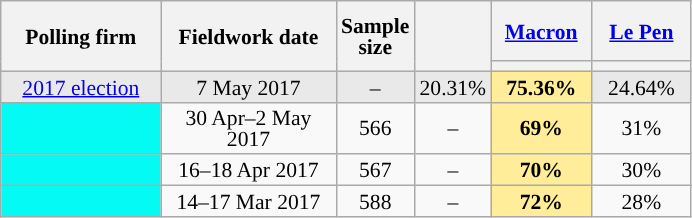<table class="wikitable sortable" style="text-align:center;font-size:90%;line-height:14px;">
<tr style="height:40px;">
<th style="width:100px;" rowspan="2">Polling firm</th>
<th style="width:110px;" rowspan="2">Fieldwork date</th>
<th style="width:35px;" rowspan="2">Sample<br>size</th>
<th style="width:30px;" rowspan="2"></th>
<th class="unsortable" style="width:60px;"><a href='#'>Macron</a><br></th>
<th class="unsortable" style="width:60px;"><a href='#'>Le Pen</a><br></th>
</tr>
<tr>
<th style="background:"></th>
<th style="background:"></th>
</tr>
<tr style="background:#E9E9E9;">
<td><a href='#'>2017 election</a></td>
<td data-sort-value="2017-05-07">7 May 2017</td>
<td>–</td>
<td>20.31%</td>
<td style="background:#FFED99;"><strong>75.36%</strong></td>
<td>24.64%</td>
</tr>
<tr>
<td style="background:#04FBF4;"></td>
<td data-sort-value="2017-05-02">30 Apr–2 May 2017</td>
<td>566</td>
<td>–</td>
<td style="background:#FFED99;"><strong>69%</strong></td>
<td>31%</td>
</tr>
<tr>
<td style="background:#04FBF4;"></td>
<td data-sort-value="2017-04-18">16–18 Apr 2017</td>
<td>567</td>
<td>–</td>
<td style="background:#FFED99;"><strong>70%</strong></td>
<td>30%</td>
</tr>
<tr>
<td style="background:#04FBF4;"></td>
<td data-sort-value="2017-03-17">14–17 Mar 2017</td>
<td>588</td>
<td>–</td>
<td style="background:#FFED99;"><strong>72%</strong></td>
<td>28%</td>
</tr>
</table>
